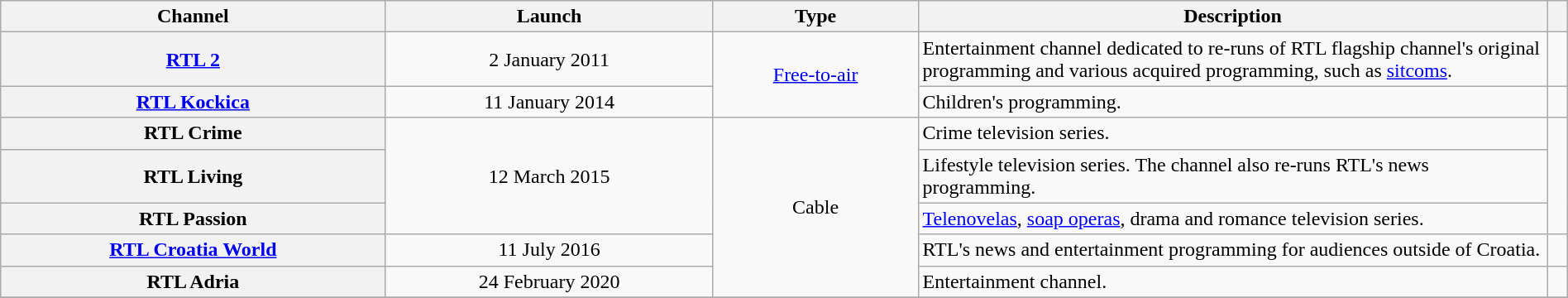<table class="wikitable" style="width:100%; margin:auto;">
<tr>
<th>Channel</th>
<th>Launch</th>
<th>Type</th>
<th>Description</th>
<th></th>
</tr>
<tr>
<th><a href='#'>RTL 2</a></th>
<td align=center>2 January 2011</td>
<td align=center rowspan=2><a href='#'>Free-to-air</a></td>
<td width="500px">Entertainment channel dedicated to re-runs of RTL flagship channel's original programming and various acquired programming, such as <a href='#'>sitcoms</a>.</td>
<td></td>
</tr>
<tr>
<th><a href='#'>RTL Kockica</a></th>
<td align=center>11 January 2014</td>
<td>Children's programming.</td>
<td></td>
</tr>
<tr>
<th>RTL Crime</th>
<td align=center rowspan=3>12 March 2015</td>
<td align=center rowspan=5>Cable</td>
<td>Crime television series.</td>
<td rowspan=3></td>
</tr>
<tr>
<th>RTL Living</th>
<td>Lifestyle television series. The channel also re-runs RTL's news programming.</td>
</tr>
<tr>
<th>RTL Passion</th>
<td><a href='#'>Telenovelas</a>, <a href='#'>soap operas</a>, drama and romance television series.</td>
</tr>
<tr>
<th><a href='#'>RTL Croatia World</a></th>
<td align=center>11 July 2016</td>
<td>RTL's news and entertainment programming for audiences outside of Croatia.</td>
<td></td>
</tr>
<tr>
<th>RTL Adria</th>
<td align=center>24 February 2020</td>
<td>Entertainment channel.</td>
<td></td>
</tr>
<tr>
</tr>
</table>
